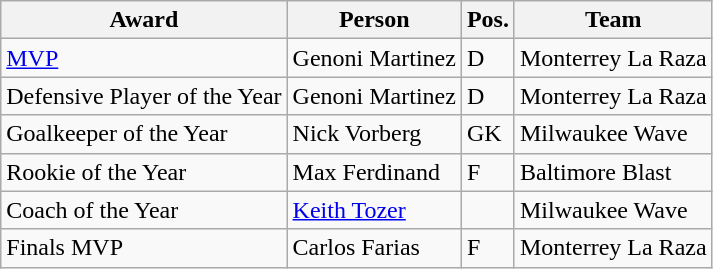<table class="wikitable">
<tr>
<th>Award</th>
<th>Person</th>
<th>Pos.</th>
<th>Team</th>
</tr>
<tr>
<td><a href='#'>MVP</a></td>
<td>Genoni Martinez</td>
<td>D</td>
<td>Monterrey La Raza</td>
</tr>
<tr>
<td>Defensive Player of the Year</td>
<td>Genoni Martinez</td>
<td>D</td>
<td>Monterrey La Raza</td>
</tr>
<tr>
<td>Goalkeeper of the Year</td>
<td>Nick Vorberg</td>
<td>GK</td>
<td>Milwaukee Wave</td>
</tr>
<tr>
<td>Rookie of the Year</td>
<td>Max Ferdinand</td>
<td>F</td>
<td>Baltimore Blast</td>
</tr>
<tr>
<td>Coach of the Year</td>
<td><a href='#'>Keith Tozer</a></td>
<td></td>
<td>Milwaukee Wave</td>
</tr>
<tr>
<td>Finals MVP</td>
<td>Carlos Farias</td>
<td>F</td>
<td>Monterrey La Raza</td>
</tr>
</table>
